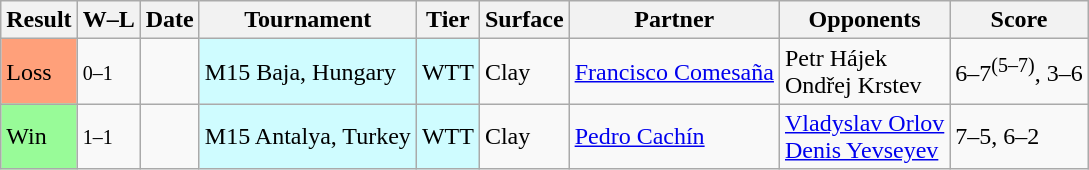<table class="sortable wikitable">
<tr>
<th>Result</th>
<th class="unsortable">W–L</th>
<th>Date</th>
<th>Tournament</th>
<th>Tier</th>
<th>Surface</th>
<th>Partner</th>
<th>Opponents</th>
<th class="unsortable">Score</th>
</tr>
<tr>
<td bgcolor=ffa07a>Loss</td>
<td><small>0–1</small></td>
<td></td>
<td style="background:#cffcff;">M15 Baja, Hungary</td>
<td style="background:#cffcff;">WTT</td>
<td>Clay</td>
<td> <a href='#'>Francisco Comesaña</a></td>
<td> Petr Hájek<br> Ondřej Krstev</td>
<td>6–7<sup>(5–7)</sup>, 3–6</td>
</tr>
<tr>
<td bgcolor=98fb98>Win</td>
<td><small>1–1</small></td>
<td></td>
<td style="background:#cffcff;">M15 Antalya, Turkey</td>
<td style="background:#cffcff;">WTT</td>
<td>Clay</td>
<td> <a href='#'>Pedro Cachín</a></td>
<td> <a href='#'>Vladyslav Orlov</a><br> <a href='#'>Denis Yevseyev</a></td>
<td>7–5, 6–2</td>
</tr>
</table>
